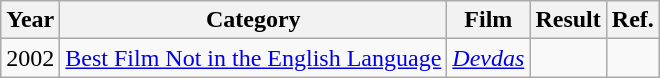<table class="wikitable sortable">
<tr>
<th>Year</th>
<th>Category</th>
<th>Film</th>
<th>Result</th>
<th>Ref.</th>
</tr>
<tr>
<td>2002</td>
<td><a href='#'>Best Film Not in the English Language</a></td>
<td><em><a href='#'>Devdas</a></em></td>
<td></td>
<td></td>
</tr>
</table>
